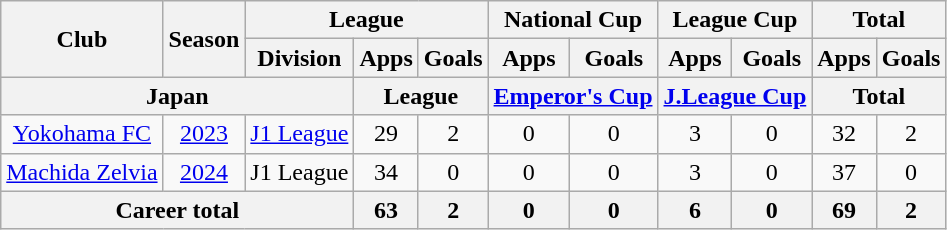<table class="wikitable" style="text-align: center">
<tr>
<th rowspan="2">Club</th>
<th rowspan="2">Season</th>
<th colspan="3">League</th>
<th colspan="2">National Cup</th>
<th colspan="2">League Cup</th>
<th colspan="2">Total</th>
</tr>
<tr>
<th>Division</th>
<th>Apps</th>
<th>Goals</th>
<th>Apps</th>
<th>Goals</th>
<th>Apps</th>
<th>Goals</th>
<th>Apps</th>
<th>Goals</th>
</tr>
<tr>
<th colspan=3>Japan</th>
<th colspan=2>League</th>
<th colspan=2><a href='#'>Emperor's Cup</a></th>
<th colspan=2><a href='#'>J.League Cup</a></th>
<th colspan=2>Total</th>
</tr>
<tr>
<td><a href='#'>Yokohama FC</a></td>
<td><a href='#'>2023</a></td>
<td><a href='#'>J1 League</a></td>
<td>29</td>
<td>2</td>
<td>0</td>
<td>0</td>
<td>3</td>
<td>0</td>
<td>32</td>
<td>2</td>
</tr>
<tr>
<td><a href='#'>Machida Zelvia</a></td>
<td><a href='#'>2024</a></td>
<td>J1 League</td>
<td>34</td>
<td>0</td>
<td>0</td>
<td>0</td>
<td>3</td>
<td>0</td>
<td>37</td>
<td>0</td>
</tr>
<tr>
<th colspan=3>Career total</th>
<th>63</th>
<th>2</th>
<th>0</th>
<th>0</th>
<th>6</th>
<th>0</th>
<th>69</th>
<th>2</th>
</tr>
</table>
